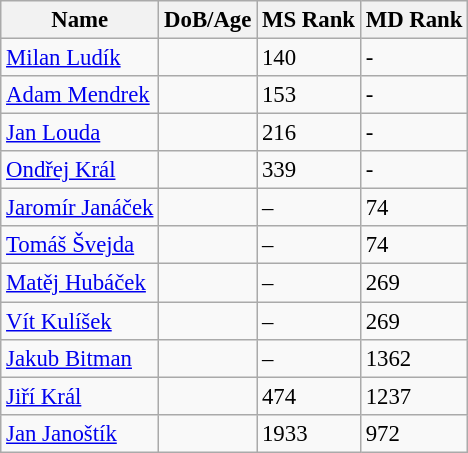<table class="wikitable" style="text-align: left; font-size:95%;">
<tr>
<th>Name</th>
<th>DoB/Age</th>
<th>MS Rank</th>
<th>MD Rank</th>
</tr>
<tr>
<td><a href='#'>Milan Ludík</a></td>
<td></td>
<td>140</td>
<td>-</td>
</tr>
<tr>
<td><a href='#'>Adam Mendrek</a></td>
<td></td>
<td>153</td>
<td>-</td>
</tr>
<tr>
<td><a href='#'>Jan Louda</a></td>
<td></td>
<td>216</td>
<td>-</td>
</tr>
<tr>
<td><a href='#'>Ondřej Král</a></td>
<td></td>
<td>339</td>
<td>-</td>
</tr>
<tr>
<td><a href='#'>Jaromír Janáček</a></td>
<td></td>
<td>–</td>
<td>74</td>
</tr>
<tr>
<td><a href='#'>Tomáš Švejda</a></td>
<td></td>
<td>–</td>
<td>74</td>
</tr>
<tr>
<td><a href='#'>Matěj Hubáček</a></td>
<td></td>
<td>–</td>
<td>269</td>
</tr>
<tr>
<td><a href='#'>Vít Kulíšek</a></td>
<td></td>
<td>–</td>
<td>269</td>
</tr>
<tr>
<td><a href='#'>Jakub Bitman</a></td>
<td></td>
<td>–</td>
<td>1362</td>
</tr>
<tr>
<td><a href='#'>Jiří Král</a></td>
<td></td>
<td>474</td>
<td>1237</td>
</tr>
<tr>
<td><a href='#'>Jan Janoštík</a></td>
<td></td>
<td>1933</td>
<td>972</td>
</tr>
</table>
